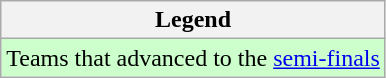<table class="wikitable">
<tr>
<th>Legend</th>
</tr>
<tr bgcolor=#ccffcc>
<td>Teams that advanced to the <a href='#'>semi-finals</a></td>
</tr>
</table>
